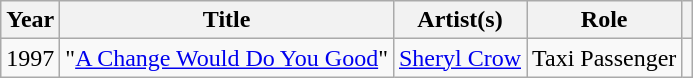<table class="wikitable sortable">
<tr>
<th>Year</th>
<th>Title</th>
<th>Artist(s)</th>
<th>Role</th>
<th scope="col"></th>
</tr>
<tr>
<td>1997</td>
<td>"<a href='#'>A Change Would Do You Good</a>" </td>
<td><a href='#'>Sheryl Crow</a></td>
<td>Taxi Passenger</td>
<td></td>
</tr>
</table>
